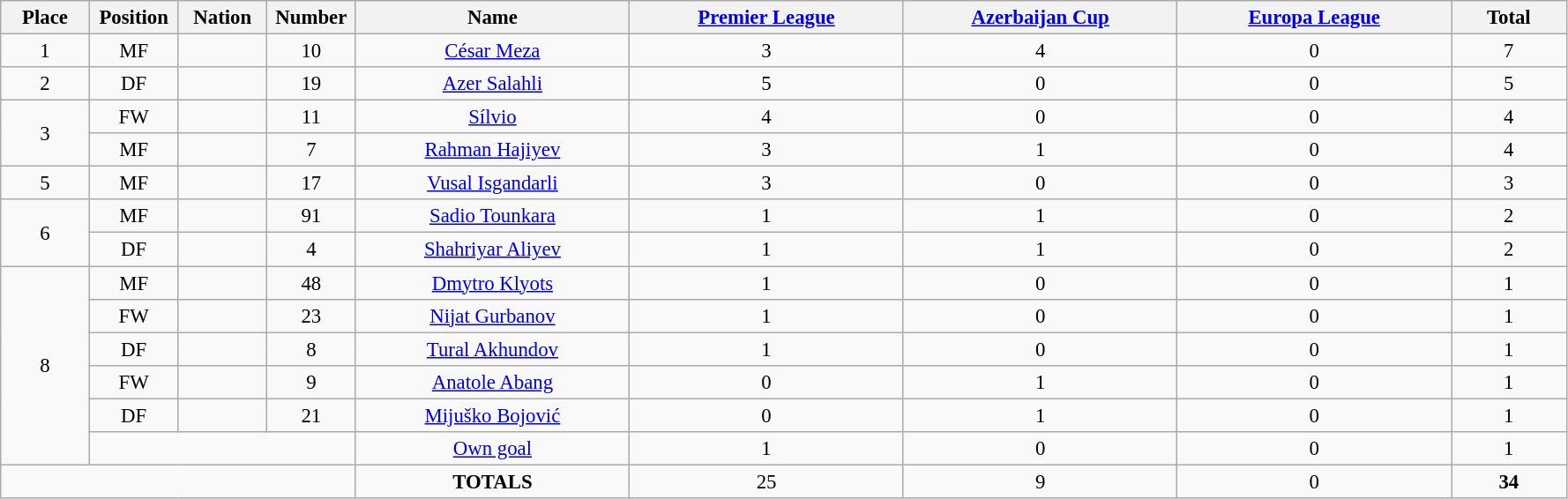<table class="wikitable" style="font-size: 95%; text-align: center;">
<tr>
<th width=60>Place</th>
<th width=60>Position</th>
<th width=60>Nation</th>
<th width=60>Number</th>
<th width=200>Name</th>
<th width=200><a href='#'>Premier League</a></th>
<th width=200><a href='#'>Azerbaijan Cup</a></th>
<th width=200><a href='#'>Europa League</a></th>
<th width=80><strong>Total</strong></th>
</tr>
<tr>
<td>1</td>
<td>MF</td>
<td></td>
<td>10</td>
<td><a href='#'>César Meza</a></td>
<td>3</td>
<td>4</td>
<td>0</td>
<td>7</td>
</tr>
<tr>
<td>2</td>
<td>DF</td>
<td></td>
<td>19</td>
<td><a href='#'>Azer Salahli</a></td>
<td>5</td>
<td>0</td>
<td>0</td>
<td>5</td>
</tr>
<tr>
<td rowspan="2">3</td>
<td>FW</td>
<td></td>
<td>11</td>
<td><a href='#'>Sílvio</a></td>
<td>4</td>
<td>0</td>
<td>0</td>
<td>4</td>
</tr>
<tr>
<td>MF</td>
<td></td>
<td>7</td>
<td><a href='#'>Rahman Hajiyev</a></td>
<td>3</td>
<td>1</td>
<td>0</td>
<td>4</td>
</tr>
<tr>
<td>5</td>
<td>MF</td>
<td></td>
<td>17</td>
<td><a href='#'>Vusal Isgandarli</a></td>
<td>3</td>
<td>0</td>
<td>0</td>
<td>3</td>
</tr>
<tr>
<td rowspan="2">6</td>
<td>MF</td>
<td></td>
<td>91</td>
<td><a href='#'>Sadio Tounkara</a></td>
<td>1</td>
<td>1</td>
<td>0</td>
<td>2</td>
</tr>
<tr>
<td>DF</td>
<td></td>
<td>4</td>
<td><a href='#'>Shahriyar Aliyev</a></td>
<td>1</td>
<td>1</td>
<td>0</td>
<td>2</td>
</tr>
<tr>
<td rowspan="6">8</td>
<td>MF</td>
<td></td>
<td>48</td>
<td><a href='#'>Dmytro Klyots</a></td>
<td>1</td>
<td>0</td>
<td>0</td>
<td>1</td>
</tr>
<tr>
<td>FW</td>
<td></td>
<td>23</td>
<td><a href='#'>Nijat Gurbanov</a></td>
<td>1</td>
<td>0</td>
<td>0</td>
<td>1</td>
</tr>
<tr>
<td>DF</td>
<td></td>
<td>8</td>
<td><a href='#'>Tural Akhundov</a></td>
<td>1</td>
<td>0</td>
<td>0</td>
<td>1</td>
</tr>
<tr>
<td>FW</td>
<td></td>
<td>9</td>
<td><a href='#'>Anatole Abang</a></td>
<td>0</td>
<td>1</td>
<td>0</td>
<td>1</td>
</tr>
<tr>
<td>DF</td>
<td></td>
<td>21</td>
<td><a href='#'>Mijuško Bojović</a></td>
<td>0</td>
<td>1</td>
<td>0</td>
<td>1</td>
</tr>
<tr>
<td colspan="3"></td>
<td><a href='#'>Own goal</a></td>
<td>1</td>
<td>0</td>
<td>0</td>
<td>1</td>
</tr>
<tr>
<td colspan="4"></td>
<td><strong>TOTALS</strong></td>
<td>25</td>
<td>9</td>
<td>0</td>
<td><strong>34</strong></td>
</tr>
</table>
